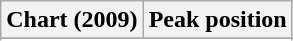<table class="wikitable">
<tr>
<th>Chart (2009)</th>
<th>Peak position</th>
</tr>
<tr>
</tr>
<tr>
</tr>
</table>
